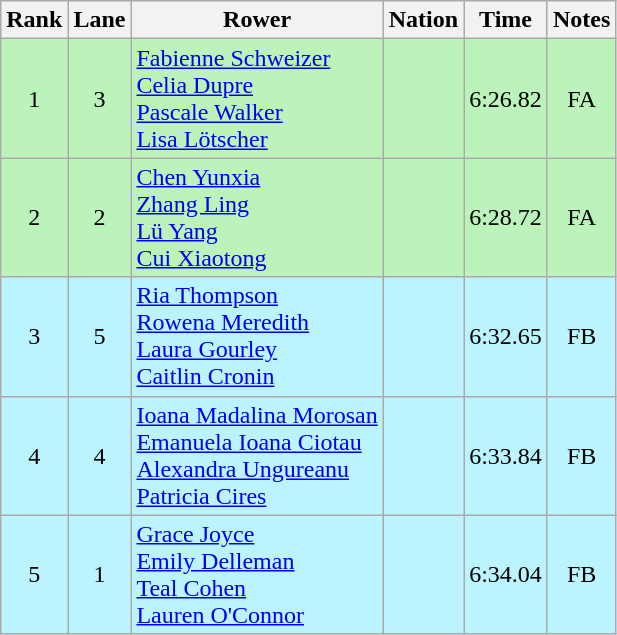<table class="wikitable sortable" style="text-align:center">
<tr>
<th>Rank</th>
<th>Lane</th>
<th>Rower</th>
<th>Nation</th>
<th>Time</th>
<th>Notes</th>
</tr>
<tr bgcolor=bbf3bb>
<td>1</td>
<td>3</td>
<td align=left><a href='#'>Fabienne Schweizer</a><br><a href='#'>Celia Dupre</a><br><a href='#'>Pascale Walker</a><br><a href='#'>Lisa Lötscher</a></td>
<td align=left></td>
<td>6:26.82</td>
<td>FA</td>
</tr>
<tr bgcolor=bbf3bb>
<td>2</td>
<td>2</td>
<td align=left><a href='#'>Chen Yunxia</a><br><a href='#'>Zhang Ling</a><br><a href='#'>Lü Yang</a><br><a href='#'>Cui Xiaotong</a></td>
<td align=left></td>
<td>6:28.72</td>
<td>FA</td>
</tr>
<tr bgcolor=bbf3ff>
<td>3</td>
<td>5</td>
<td align=left><a href='#'>Ria Thompson</a><br><a href='#'>Rowena Meredith</a><br><a href='#'>Laura Gourley</a><br><a href='#'>Caitlin Cronin</a></td>
<td align=left></td>
<td>6:32.65</td>
<td>FB</td>
</tr>
<tr bgcolor=bbf3ff>
<td>4</td>
<td>4</td>
<td align=left><a href='#'>Ioana Madalina Morosan</a><br><a href='#'>Emanuela Ioana Ciotau</a><br><a href='#'>Alexandra Ungureanu</a><br><a href='#'>Patricia Cires</a></td>
<td align=left></td>
<td>6:33.84</td>
<td>FB</td>
</tr>
<tr bgcolor=bbf3ff>
<td>5</td>
<td>1</td>
<td align=left><a href='#'>Grace Joyce</a><br><a href='#'>Emily Delleman</a><br><a href='#'>Teal Cohen</a><br><a href='#'>Lauren O'Connor</a></td>
<td align=left></td>
<td>6:34.04</td>
<td>FB</td>
</tr>
</table>
